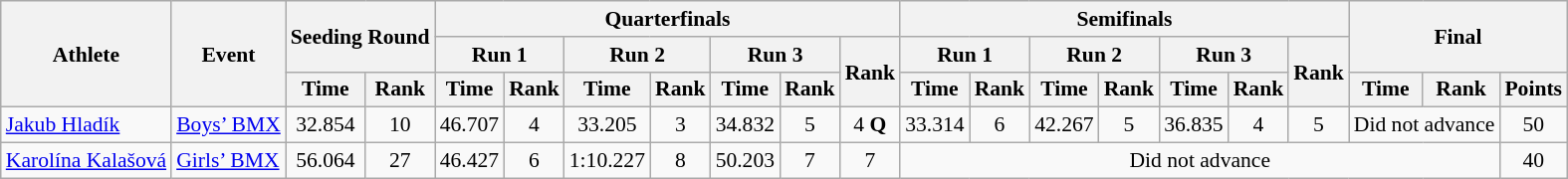<table class="wikitable" border="1" style="font-size:90%">
<tr>
<th rowspan=3>Athlete</th>
<th rowspan=3>Event</th>
<th rowspan=2 colspan=2>Seeding Round</th>
<th colspan=7>Quarterfinals</th>
<th colspan=7>Semifinals</th>
<th rowspan=2 colspan=3>Final</th>
</tr>
<tr>
<th colspan=2>Run 1</th>
<th colspan=2>Run 2</th>
<th colspan=2>Run 3</th>
<th rowspan=2>Rank</th>
<th colspan=2>Run 1</th>
<th colspan=2>Run 2</th>
<th colspan=2>Run 3</th>
<th rowspan=2>Rank</th>
</tr>
<tr>
<th>Time</th>
<th>Rank</th>
<th>Time</th>
<th>Rank</th>
<th>Time</th>
<th>Rank</th>
<th>Time</th>
<th>Rank</th>
<th>Time</th>
<th>Rank</th>
<th>Time</th>
<th>Rank</th>
<th>Time</th>
<th>Rank</th>
<th>Time</th>
<th>Rank</th>
<th>Points</th>
</tr>
<tr>
<td><a href='#'>Jakub Hladík</a></td>
<td><a href='#'>Boys’ BMX</a></td>
<td align=center>32.854</td>
<td align=center>10</td>
<td align=center>46.707</td>
<td align=center>4</td>
<td align=center>33.205</td>
<td align=center>3</td>
<td align=center>34.832</td>
<td align=center>5</td>
<td align=center>4 <strong>Q</strong></td>
<td align=center>33.314</td>
<td align=center>6</td>
<td align=center>42.267</td>
<td align=center>5</td>
<td align=center>36.835</td>
<td align=center>4</td>
<td align=center>5</td>
<td align=center colspan=2>Did not advance</td>
<td align=center>50</td>
</tr>
<tr>
<td><a href='#'>Karolína Kalašová</a></td>
<td><a href='#'>Girls’ BMX</a></td>
<td align=center>56.064</td>
<td align=center>27</td>
<td align=center>46.427</td>
<td align=center>6</td>
<td align=center>1:10.227</td>
<td align=center>8</td>
<td align=center>50.203</td>
<td align=center>7</td>
<td align=center>7</td>
<td align=center colspan=9>Did not advance</td>
<td align=center>40</td>
</tr>
</table>
